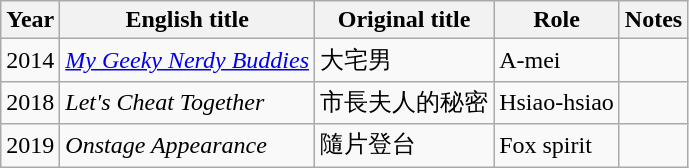<table class="wikitable sortable">
<tr>
<th>Year</th>
<th>English title</th>
<th>Original title</th>
<th>Role</th>
<th class="unsortable">Notes</th>
</tr>
<tr>
<td>2014</td>
<td><em><a href='#'>My Geeky Nerdy Buddies</a></em></td>
<td>大宅男</td>
<td>A-mei</td>
<td></td>
</tr>
<tr>
<td>2018</td>
<td><em>Let's Cheat Together</em></td>
<td>市長夫人的秘密</td>
<td>Hsiao-hsiao</td>
<td></td>
</tr>
<tr>
<td>2019</td>
<td><em>Onstage Appearance</em></td>
<td>隨片登台</td>
<td>Fox spirit</td>
</tr>
</table>
